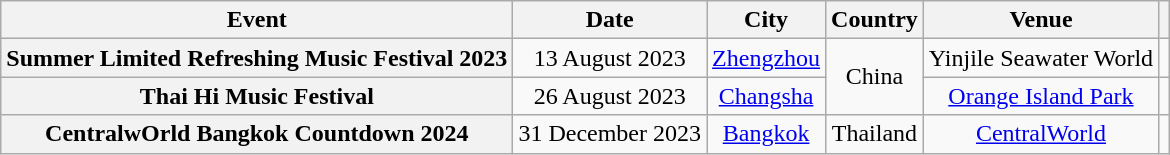<table class="wikitable sortable plainrowheaders" style="text-align:center;">
<tr>
<th scope="col">Event</th>
<th scope="col">Date</th>
<th scope="col">City</th>
<th scope="col">Country</th>
<th scope="col">Venue</th>
<th scope="col" class="unsortable"></th>
</tr>
<tr>
<th scope="row">Summer Limited Refreshing Music Festival 2023</th>
<td>13 August 2023</td>
<td><a href='#'>Zhengzhou</a></td>
<td rowspan="2">China</td>
<td>Yinjile Seawater World</td>
<td></td>
</tr>
<tr>
<th scope="row">Thai Hi Music Festival</th>
<td>26 August 2023</td>
<td><a href='#'>Changsha</a></td>
<td><a href='#'>Orange Island Park</a></td>
<td></td>
</tr>
<tr>
<th scope="row">CentralwOrld Bangkok Countdown 2024</th>
<td>31 December 2023</td>
<td><a href='#'>Bangkok</a></td>
<td>Thailand</td>
<td><a href='#'>CentralWorld</a></td>
<td></td>
</tr>
</table>
